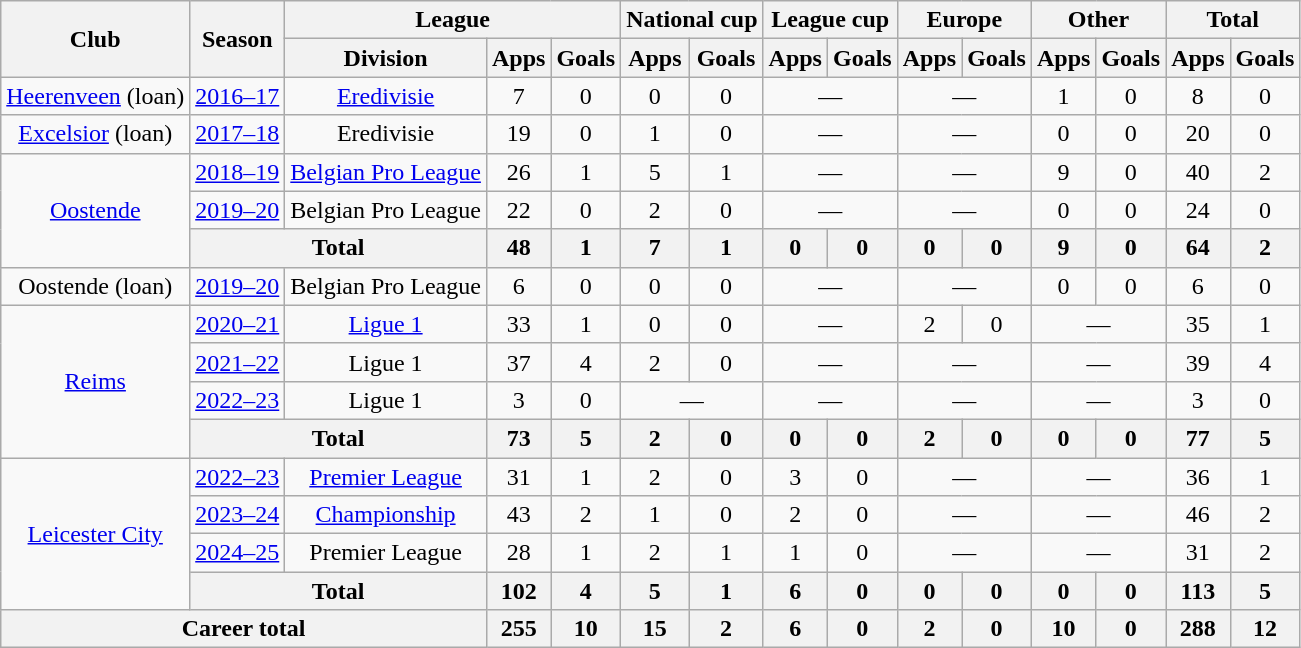<table class="wikitable" style="text-align: center;">
<tr>
<th rowspan="2">Club</th>
<th rowspan="2">Season</th>
<th colspan="3">League</th>
<th colspan="2">National cup</th>
<th colspan="2">League cup</th>
<th colspan="2">Europe</th>
<th colspan="2">Other</th>
<th colspan="2">Total</th>
</tr>
<tr>
<th>Division</th>
<th>Apps</th>
<th>Goals</th>
<th>Apps</th>
<th>Goals</th>
<th>Apps</th>
<th>Goals</th>
<th>Apps</th>
<th>Goals</th>
<th>Apps</th>
<th>Goals</th>
<th>Apps</th>
<th>Goals</th>
</tr>
<tr>
<td><a href='#'>Heerenveen</a> (loan)</td>
<td><a href='#'>2016–17</a></td>
<td><a href='#'>Eredivisie</a></td>
<td>7</td>
<td>0</td>
<td>0</td>
<td>0</td>
<td colspan="2">—</td>
<td colspan="2">—</td>
<td>1</td>
<td>0</td>
<td>8</td>
<td>0</td>
</tr>
<tr>
<td><a href='#'>Excelsior</a> (loan)</td>
<td><a href='#'>2017–18</a></td>
<td>Eredivisie</td>
<td>19</td>
<td>0</td>
<td>1</td>
<td>0</td>
<td colspan="2">—</td>
<td colspan="2">—</td>
<td>0</td>
<td>0</td>
<td>20</td>
<td>0</td>
</tr>
<tr>
<td rowspan="3"><a href='#'>Oostende</a></td>
<td><a href='#'>2018–19</a></td>
<td><a href='#'>Belgian Pro League</a></td>
<td>26</td>
<td>1</td>
<td>5</td>
<td>1</td>
<td colspan="2">—</td>
<td colspan="2">—</td>
<td>9</td>
<td>0</td>
<td>40</td>
<td>2</td>
</tr>
<tr>
<td><a href='#'>2019–20</a></td>
<td>Belgian Pro League</td>
<td>22</td>
<td>0</td>
<td>2</td>
<td>0</td>
<td colspan="2">—</td>
<td colspan="2">—</td>
<td>0</td>
<td>0</td>
<td>24</td>
<td>0</td>
</tr>
<tr>
<th colspan="2">Total</th>
<th>48</th>
<th>1</th>
<th>7</th>
<th>1</th>
<th>0</th>
<th>0</th>
<th>0</th>
<th>0</th>
<th>9</th>
<th>0</th>
<th>64</th>
<th>2</th>
</tr>
<tr>
<td>Oostende (loan)</td>
<td><a href='#'>2019–20</a></td>
<td>Belgian Pro League</td>
<td>6</td>
<td>0</td>
<td>0</td>
<td>0</td>
<td colspan="2">—</td>
<td colspan="2">—</td>
<td>0</td>
<td>0</td>
<td>6</td>
<td>0</td>
</tr>
<tr>
<td rowspan="4"><a href='#'>Reims</a></td>
<td><a href='#'>2020–21</a></td>
<td><a href='#'>Ligue 1</a></td>
<td>33</td>
<td>1</td>
<td>0</td>
<td>0</td>
<td colspan="2">—</td>
<td>2</td>
<td>0</td>
<td colspan="2">—</td>
<td>35</td>
<td>1</td>
</tr>
<tr>
<td><a href='#'>2021–22</a></td>
<td>Ligue 1</td>
<td>37</td>
<td>4</td>
<td>2</td>
<td>0</td>
<td colspan="2">—</td>
<td colspan="2">—</td>
<td colspan="2">—</td>
<td>39</td>
<td>4</td>
</tr>
<tr>
<td><a href='#'>2022–23</a></td>
<td>Ligue 1</td>
<td>3</td>
<td>0</td>
<td colspan="2">—</td>
<td colspan="2">—</td>
<td colspan="2">—</td>
<td colspan="2">—</td>
<td>3</td>
<td>0</td>
</tr>
<tr>
<th colspan="2">Total</th>
<th>73</th>
<th>5</th>
<th>2</th>
<th>0</th>
<th>0</th>
<th>0</th>
<th>2</th>
<th>0</th>
<th>0</th>
<th>0</th>
<th>77</th>
<th>5</th>
</tr>
<tr>
<td rowspan="4"><a href='#'>Leicester City</a></td>
<td><a href='#'>2022–23</a></td>
<td><a href='#'>Premier League</a></td>
<td>31</td>
<td>1</td>
<td>2</td>
<td>0</td>
<td>3</td>
<td>0</td>
<td colspan="2">—</td>
<td colspan="2">—</td>
<td>36</td>
<td>1</td>
</tr>
<tr>
<td><a href='#'>2023–24</a></td>
<td><a href='#'>Championship</a></td>
<td>43</td>
<td>2</td>
<td>1</td>
<td>0</td>
<td>2</td>
<td>0</td>
<td colspan="2">—</td>
<td colspan="2">—</td>
<td>46</td>
<td>2</td>
</tr>
<tr>
<td><a href='#'>2024–25</a></td>
<td>Premier League</td>
<td>28</td>
<td>1</td>
<td>2</td>
<td>1</td>
<td>1</td>
<td>0</td>
<td colspan="2">—</td>
<td colspan="2">—</td>
<td>31</td>
<td>2</td>
</tr>
<tr>
<th colspan="2">Total</th>
<th>102</th>
<th>4</th>
<th>5</th>
<th>1</th>
<th>6</th>
<th>0</th>
<th>0</th>
<th>0</th>
<th>0</th>
<th>0</th>
<th>113</th>
<th>5</th>
</tr>
<tr>
<th colspan="3">Career total</th>
<th>255</th>
<th>10</th>
<th>15</th>
<th>2</th>
<th>6</th>
<th>0</th>
<th>2</th>
<th>0</th>
<th>10</th>
<th>0</th>
<th>288</th>
<th>12</th>
</tr>
</table>
